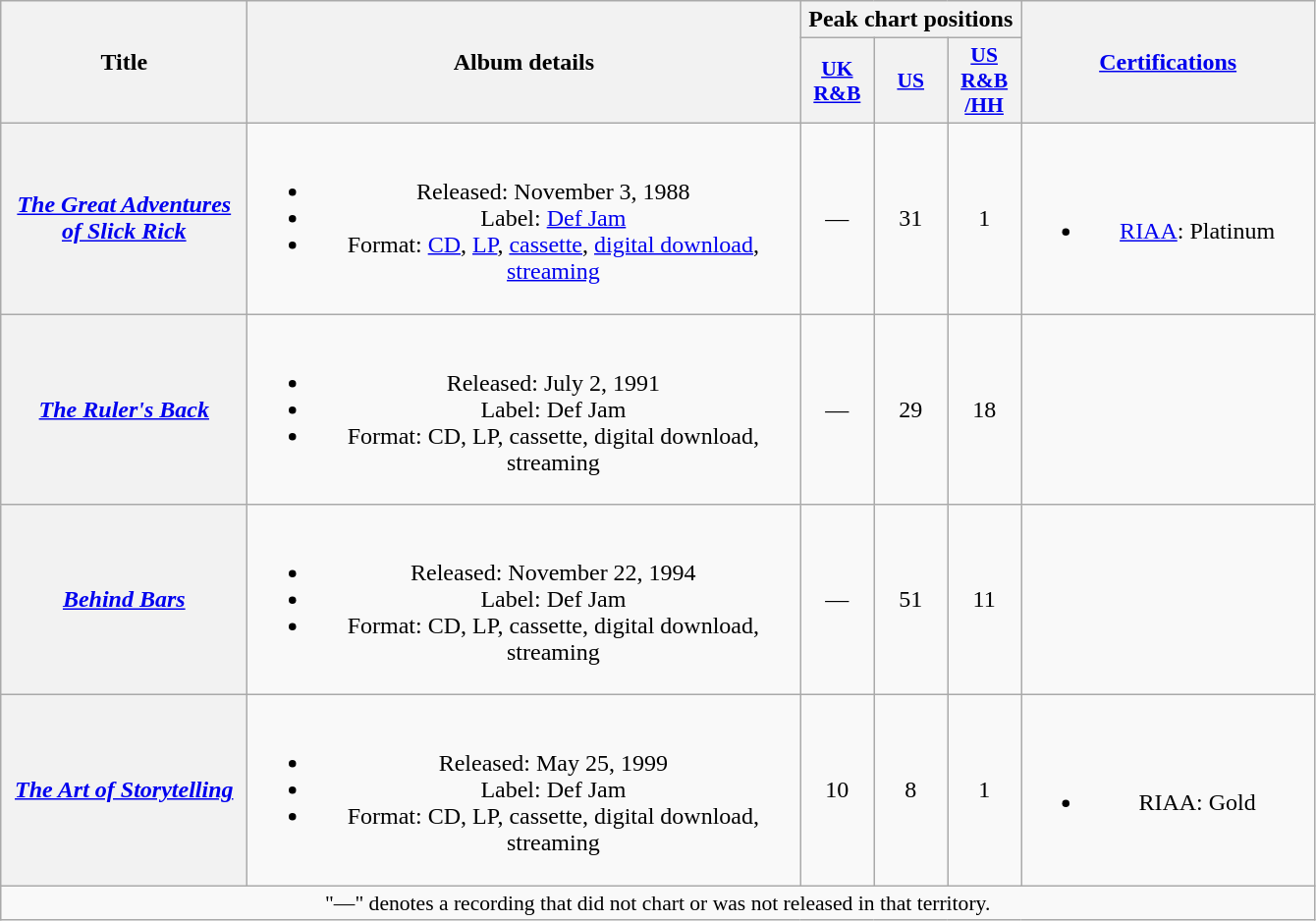<table class="wikitable plainrowheaders" style="text-align:center;" border="1">
<tr>
<th scope="col" rowspan="2" style="width:10em;">Title</th>
<th scope="col" rowspan="2" style="width:23em;">Album details</th>
<th scope="col" colspan="3">Peak chart positions</th>
<th scope="col" rowspan="2" style="width:12em;"><a href='#'>Certifications</a></th>
</tr>
<tr>
<th scope="col" style="width:3em;font-size:90%;"><a href='#'>UK<br> R&B</a><br></th>
<th scope="col" style="width:3em;font-size:90%;"><a href='#'>US</a><br></th>
<th scope="col" style="width:3em;font-size:90%;"><a href='#'>US<br>R&B<br>/HH</a><br></th>
</tr>
<tr>
<th scope="row"><em><a href='#'>The Great Adventures of Slick Rick</a></em></th>
<td><br><ul><li>Released: November 3, 1988</li><li>Label: <a href='#'>Def Jam</a></li><li>Format: <a href='#'>CD</a>, <a href='#'>LP</a>, <a href='#'>cassette</a>, <a href='#'>digital download</a>, <a href='#'>streaming</a></li></ul></td>
<td>—</td>
<td>31</td>
<td>1</td>
<td><br><ul><li><a href='#'>RIAA</a>: Platinum</li></ul></td>
</tr>
<tr>
<th scope="row"><em><a href='#'>The Ruler's Back</a></em></th>
<td><br><ul><li>Released: July 2, 1991</li><li>Label: Def Jam</li><li>Format: CD, LP, cassette, digital download, streaming</li></ul></td>
<td>—</td>
<td>29</td>
<td>18</td>
<td></td>
</tr>
<tr>
<th scope="row"><em><a href='#'>Behind Bars</a></em></th>
<td><br><ul><li>Released: November 22, 1994</li><li>Label: Def Jam</li><li>Format: CD, LP, cassette, digital download, streaming</li></ul></td>
<td>—</td>
<td>51</td>
<td>11</td>
<td></td>
</tr>
<tr>
<th scope="row"><em><a href='#'>The Art of Storytelling</a></em></th>
<td><br><ul><li>Released: May 25, 1999</li><li>Label: Def Jam</li><li>Format: CD, LP, cassette, digital download, streaming</li></ul></td>
<td>10</td>
<td>8</td>
<td>1</td>
<td><br><ul><li>RIAA: Gold</li></ul></td>
</tr>
<tr>
<td colspan="6" style="font-size:90%">"—" denotes a recording that did not chart or was not released in that territory.</td>
</tr>
</table>
